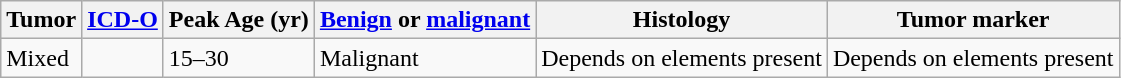<table class="wikitable">
<tr>
<th>Tumor</th>
<th><a href='#'>ICD-O</a></th>
<th>Peak Age (yr)</th>
<th><a href='#'>Benign</a> or <a href='#'>malignant</a></th>
<th>Histology</th>
<th>Tumor marker</th>
</tr>
<tr>
<td>Mixed</td>
<td></td>
<td>15–30</td>
<td>Malignant</td>
<td>Depends on elements present</td>
<td>Depends on elements present</td>
</tr>
</table>
